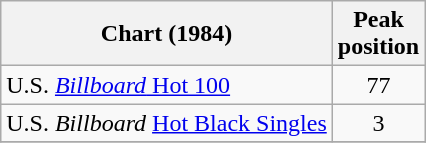<table class="wikitable">
<tr>
<th>Chart (1984)</th>
<th>Peak<br>position</th>
</tr>
<tr>
<td>U.S. <a href='#'><em>Billboard</em> Hot 100</a></td>
<td align="center">77</td>
</tr>
<tr>
<td>U.S. <em>Billboard</em> <a href='#'>Hot Black Singles</a></td>
<td align="center">3</td>
</tr>
<tr>
</tr>
</table>
